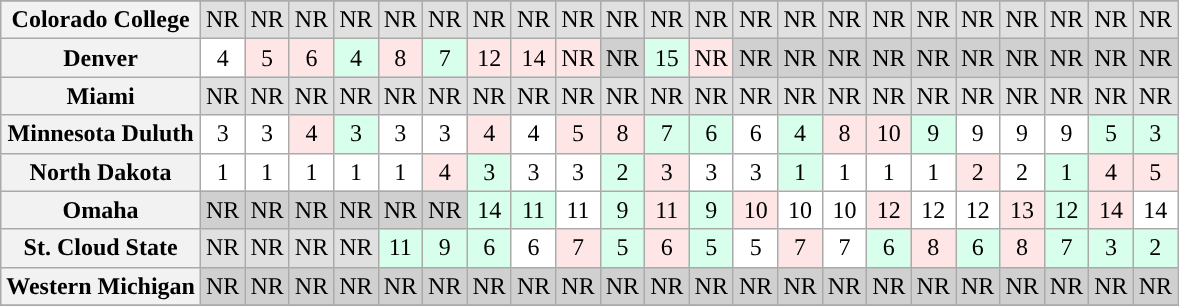<table class="wikitable sortable" style="text-align: center;">
<tr>
</tr>
<tr>
<th>Colorado College</th>
<td bgcolor=e0e0e0>NR</td>
<td bgcolor=e0e0e0>NR</td>
<td bgcolor=e0e0e0>NR</td>
<td bgcolor=e0e0e0>NR</td>
<td bgcolor=e0e0e0>NR</td>
<td bgcolor=e0e0e0>NR</td>
<td bgcolor=e0e0e0>NR</td>
<td bgcolor=e0e0e0>NR</td>
<td bgcolor=e0e0e0>NR</td>
<td bgcolor=e0e0e0>NR</td>
<td bgcolor=e0e0e0>NR</td>
<td bgcolor=e0e0e0>NR</td>
<td bgcolor=e0e0e0>NR</td>
<td bgcolor=e0e0e0>NR</td>
<td bgcolor=e0e0e0>NR</td>
<td bgcolor=e0e0e0>NR</td>
<td bgcolor=e0e0e0>NR</td>
<td bgcolor=e0e0e0>NR</td>
<td bgcolor=e0e0e0>NR</td>
<td bgcolor=e0e0e0>NR</td>
<td bgcolor=e0e0e0>NR</td>
<td bgcolor=e0e0e0>NR</td>
</tr>
<tr bgcolor=f0f0f0>
<th>Denver</th>
<td bgcolor=FFFFFF>4</td>
<td bgcolor=FFE6E6>5</td>
<td bgcolor=FFE6E6>6</td>
<td bgcolor=D8FFEB>4</td>
<td bgcolor=FFE6E6>8</td>
<td bgcolor=D8FFEB>7</td>
<td bgcolor=FFE6E6>12</td>
<td bgcolor=FFE6E6>14</td>
<td bgcolor=FFE6E6>NR</td>
<td bgcolor=d0d0d0>NR</td>
<td bgcolor=D8FFEB>15</td>
<td bgcolor=FFE6E6>NR</td>
<td bgcolor=d0d0d0>NR</td>
<td bgcolor=d0d0d0>NR</td>
<td bgcolor=d0d0d0>NR</td>
<td bgcolor=d0d0d0>NR</td>
<td bgcolor=d0d0d0>NR</td>
<td bgcolor=d0d0d0>NR</td>
<td bgcolor=d0d0d0>NR</td>
<td bgcolor=d0d0d0>NR</td>
<td bgcolor=d0d0d0>NR</td>
<td bgcolor=d0d0d0>NR</td>
</tr>
<tr>
<th>Miami</th>
<td bgcolor=e0e0e0>NR</td>
<td bgcolor=e0e0e0>NR</td>
<td bgcolor=e0e0e0>NR</td>
<td bgcolor=e0e0e0>NR</td>
<td bgcolor=e0e0e0>NR</td>
<td bgcolor=e0e0e0>NR</td>
<td bgcolor=e0e0e0>NR</td>
<td bgcolor=e0e0e0>NR</td>
<td bgcolor=e0e0e0>NR</td>
<td bgcolor=e0e0e0>NR</td>
<td bgcolor=e0e0e0>NR</td>
<td bgcolor=e0e0e0>NR</td>
<td bgcolor=e0e0e0>NR</td>
<td bgcolor=e0e0e0>NR</td>
<td bgcolor=e0e0e0>NR</td>
<td bgcolor=e0e0e0>NR</td>
<td bgcolor=e0e0e0>NR</td>
<td bgcolor=e0e0e0>NR</td>
<td bgcolor=e0e0e0>NR</td>
<td bgcolor=e0e0e0>NR</td>
<td bgcolor=e0e0e0>NR</td>
<td bgcolor=e0e0e0>NR</td>
</tr>
<tr bgcolor=f0f0f0>
<th>Minnesota Duluth</th>
<td bgcolor=FFFFFF>3</td>
<td bgcolor=FFFFFF>3</td>
<td bgcolor=FFE6E6>4</td>
<td bgcolor=D8FFEB>3</td>
<td bgcolor=FFFFFF>3</td>
<td bgcolor=FFFFFF>3</td>
<td bgcolor=FFE6E6>4</td>
<td bgcolor=FFFFFF>4</td>
<td bgcolor=FFE6E6>5</td>
<td bgcolor=FFE6E6>8</td>
<td bgcolor=D8FFEB>7</td>
<td bgcolor=D8FFEB>6</td>
<td bgcolor=FFFFFF>6</td>
<td bgcolor=D8FFEB>4</td>
<td bgcolor=FFE6E6>8</td>
<td bgcolor=FFE6E6>10</td>
<td bgcolor=D8FFEB>9</td>
<td bgcolor=FFFFFF>9</td>
<td bgcolor=FFFFFF>9</td>
<td bgcolor=FFFFFF>9</td>
<td bgcolor=D8FFEB>5</td>
<td bgcolor=D8FFEB>3</td>
</tr>
<tr>
<th>North Dakota</th>
<td bgcolor=FFFFFF>1</td>
<td bgcolor=FFFFFF>1</td>
<td bgcolor=FFFFFF>1</td>
<td bgcolor=FFFFFF>1</td>
<td bgcolor=FFFFFF>1</td>
<td bgcolor=FFE6E6>4</td>
<td bgcolor=D8FFEB>3</td>
<td bgcolor=FFFFFF>3</td>
<td bgcolor=FFFFFF>3</td>
<td bgcolor=D8FFEB>2</td>
<td bgcolor=FFE6E6>3</td>
<td bgcolor=FFFFFF>3</td>
<td bgcolor=FFFFFF>3</td>
<td bgcolor=D8FFEB>1</td>
<td bgcolor=FFFFFF>1</td>
<td bgcolor=FFFFFF>1</td>
<td bgcolor=FFFFFF>1</td>
<td bgcolor=FFE6E6>2</td>
<td bgcolor=FFFFFF>2</td>
<td bgcolor=D8FFEB>1</td>
<td bgcolor=FFE6E6>4</td>
<td bgcolor=FFE6E6>5</td>
</tr>
<tr bgcolor=f0f0f0>
<th>Omaha</th>
<td bgcolor=d0d0d0>NR</td>
<td bgcolor=d0d0d0>NR</td>
<td bgcolor=d0d0d0>NR</td>
<td bgcolor=d0d0d0>NR</td>
<td bgcolor=d0d0d0>NR</td>
<td bgcolor=d0d0d0>NR</td>
<td bgcolor=D8FFEB>14</td>
<td bgcolor=D8FFEB>11</td>
<td bgcolor=FFFFFF>11</td>
<td bgcolor=D8FFEB>9</td>
<td bgcolor=FFE6E6>11</td>
<td bgcolor=D8FFEB>9</td>
<td bgcolor=FFE6E6>10</td>
<td bgcolor=FFFFFF>10</td>
<td bgcolor=FFFFFF>10</td>
<td bgcolor=FFE6E6>12</td>
<td bgcolor=FFFFFF>12</td>
<td bgcolor=FFFFFF>12</td>
<td bgcolor=FFE6E6>13</td>
<td bgcolor=D8FFEB>12</td>
<td bgcolor=FFE6E6>14</td>
<td bgcolor=FFFFFF>14</td>
</tr>
<tr>
<th>St. Cloud State</th>
<td bgcolor=e0e0e0>NR</td>
<td bgcolor=e0e0e0>NR</td>
<td bgcolor=e0e0e0>NR</td>
<td bgcolor=e0e0e0>NR</td>
<td bgcolor=D8FFEB>11</td>
<td bgcolor=D8FFEB>9</td>
<td bgcolor=D8FFEB>6</td>
<td bgcolor=FFFFFF>6</td>
<td bgcolor=FFE6E6>7</td>
<td bgcolor=D8FFEB>5</td>
<td bgcolor=FFE6E6>6</td>
<td bgcolor=D8FFEB>5</td>
<td bgcolor=FFFFFF>5</td>
<td bgcolor=FFE6E6>7</td>
<td bgcolor=FFFFFF>7</td>
<td bgcolor=D8FFEB>6</td>
<td bgcolor=FFE6E6>8</td>
<td bgcolor=D8FFEB>6</td>
<td bgcolor=FFE6E6>8</td>
<td bgcolor=D8FFEB>7</td>
<td bgcolor=D8FFEB>3</td>
<td bgcolor=D8FFEB>2</td>
</tr>
<tr bgcolor=f0f0f0>
<th>Western Michigan</th>
<td bgcolor=d0d0d0>NR</td>
<td bgcolor=d0d0d0>NR</td>
<td bgcolor=d0d0d0>NR</td>
<td bgcolor=d0d0d0>NR</td>
<td bgcolor=d0d0d0>NR</td>
<td bgcolor=d0d0d0>NR</td>
<td bgcolor=d0d0d0>NR</td>
<td bgcolor=d0d0d0>NR</td>
<td bgcolor=d0d0d0>NR</td>
<td bgcolor=d0d0d0>NR</td>
<td bgcolor=d0d0d0>NR</td>
<td bgcolor=d0d0d0>NR</td>
<td bgcolor=d0d0d0>NR</td>
<td bgcolor=d0d0d0>NR</td>
<td bgcolor=d0d0d0>NR</td>
<td bgcolor=d0d0d0>NR</td>
<td bgcolor=d0d0d0>NR</td>
<td bgcolor=d0d0d0>NR</td>
<td bgcolor=d0d0d0>NR</td>
<td bgcolor=d0d0d0>NR</td>
<td bgcolor=d0d0d0>NR</td>
<td bgcolor=d0d0d0>NR</td>
</tr>
<tr>
</tr>
</table>
